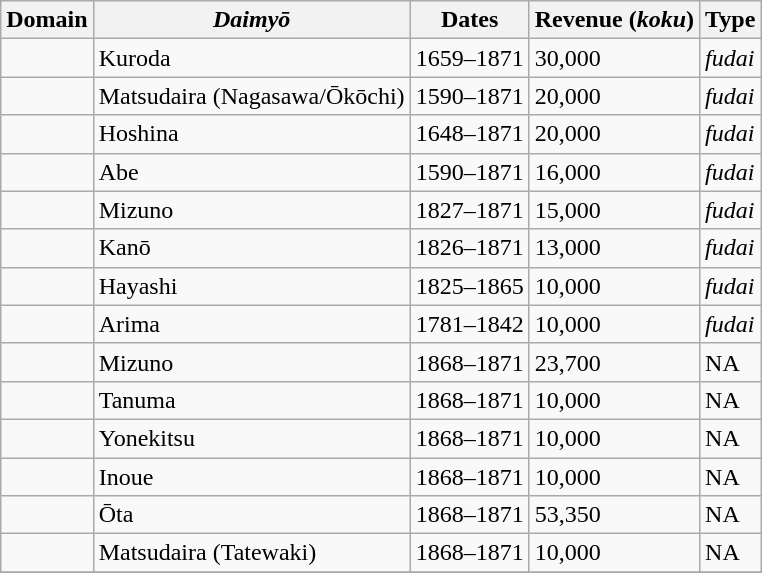<table class="wikitable" border="1">
<tr>
<th scope="col">Domain</th>
<th scope="col"><em>Daimyō</em></th>
<th scope="col">Dates</th>
<th scope="col">Revenue (<em>koku</em>)</th>
<th scope="col">Type</th>
</tr>
<tr>
<td scope="row"></td>
<td>Kuroda</td>
<td>1659–1871</td>
<td>30,000</td>
<td><em>fudai</em></td>
</tr>
<tr>
<td scope="row"></td>
<td>Matsudaira (Nagasawa/Ōkōchi)</td>
<td>1590–1871</td>
<td>20,000</td>
<td><em>fudai</em></td>
</tr>
<tr>
<td scope="row"></td>
<td>Hoshina</td>
<td>1648–1871</td>
<td>20,000</td>
<td><em>fudai</em></td>
</tr>
<tr>
<td scope="row"></td>
<td>Abe</td>
<td>1590–1871</td>
<td>16,000</td>
<td><em>fudai</em></td>
</tr>
<tr>
<td scope="row"></td>
<td>Mizuno</td>
<td>1827–1871</td>
<td>15,000</td>
<td><em>fudai</em></td>
</tr>
<tr>
<td scope="row"></td>
<td>Kanō</td>
<td>1826–1871</td>
<td>13,000</td>
<td><em>fudai</em></td>
</tr>
<tr>
<td scope="row"></td>
<td>Hayashi</td>
<td>1825–1865</td>
<td>10,000</td>
<td><em>fudai</em></td>
</tr>
<tr>
<td scope="row"></td>
<td>Arima</td>
<td>1781–1842</td>
<td>10,000</td>
<td><em>fudai</em></td>
</tr>
<tr>
<td scope="row"></td>
<td>Mizuno</td>
<td>1868–1871</td>
<td>23,700</td>
<td>NA</td>
</tr>
<tr>
<td scope="row"></td>
<td>Tanuma</td>
<td>1868–1871</td>
<td>10,000</td>
<td>NA</td>
</tr>
<tr>
<td scope="row"></td>
<td>Yonekitsu</td>
<td>1868–1871</td>
<td>10,000</td>
<td>NA</td>
</tr>
<tr>
<td scope="row"></td>
<td>Inoue</td>
<td>1868–1871</td>
<td>10,000</td>
<td>NA</td>
</tr>
<tr>
<td scope="row"></td>
<td>Ōta</td>
<td>1868–1871</td>
<td>53,350</td>
<td>NA</td>
</tr>
<tr>
<td scope="row"></td>
<td>Matsudaira (Tatewaki)</td>
<td>1868–1871</td>
<td>10,000</td>
<td>NA</td>
</tr>
<tr>
</tr>
</table>
